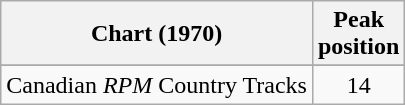<table class="wikitable sortable">
<tr>
<th align="left">Chart (1970)</th>
<th align="center">Peak<br>position</th>
</tr>
<tr>
</tr>
<tr>
<td align="left">Canadian <em>RPM</em> Country Tracks</td>
<td align="center">14</td>
</tr>
</table>
